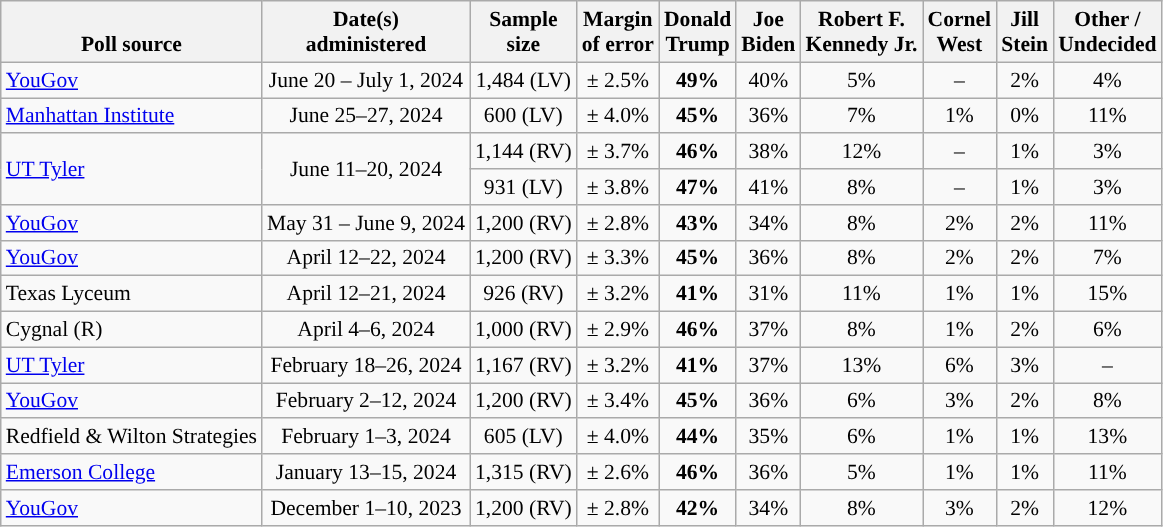<table class="wikitable sortable mw-datatable" style="font-size:90%;text-align:center;line-height:17px">
<tr style="vertical-align:bottom">
<th>Poll source</th>
<th>Date(s)<br>administered</th>
<th>Sample<br>size</th>
<th>Margin<br>of error</th>
<th class="unsortable">Donald<br>Trump<br></th>
<th class="unsortable">Joe<br>Biden<br></th>
<th class="unsortable">Robert F.<br>Kennedy Jr.<br></th>
<th class="unsortable">Cornel<br>West<br></th>
<th class="unsortable">Jill<br>Stein<br></th>
<th class="unsortable">Other /<br>Undecided</th>
</tr>
<tr>
<td style="text-align:left;"><a href='#'>YouGov</a></td>
<td data-sort-value="2024-07-11">June 20 – July 1, 2024</td>
<td>1,484 (LV)</td>
<td>± 2.5%</td>
<td style="background-color:"><strong>49%</strong></td>
<td>40%</td>
<td>5%</td>
<td>–</td>
<td>2%</td>
<td>4%</td>
</tr>
<tr>
<td style="text-align:left;"><a href='#'>Manhattan Institute</a></td>
<td data-sort-value="2024-07-03">June 25–27, 2024</td>
<td>600 (LV)</td>
<td>± 4.0%</td>
<td style="background-color:"><strong>45%</strong></td>
<td>36%</td>
<td>7%</td>
<td>1%</td>
<td>0%</td>
<td>11%</td>
</tr>
<tr>
<td style="text-align:left;" rowspan="2"><a href='#'>UT Tyler</a></td>
<td rowspan="2">June 11–20, 2024</td>
<td>1,144 (RV)</td>
<td>± 3.7%</td>
<td style="background-color:"><strong>46%</strong></td>
<td>38%</td>
<td>12%</td>
<td>–</td>
<td>1%</td>
<td>3%</td>
</tr>
<tr>
<td>931 (LV)</td>
<td>± 3.8%</td>
<td style="background-color:"><strong>47%</strong></td>
<td>41%</td>
<td>8%</td>
<td>–</td>
<td>1%</td>
<td>3%</td>
</tr>
<tr>
<td style="text-align:left;"><a href='#'>YouGov</a></td>
<td data-sort-value="2024-06-20">May 31 – June 9, 2024</td>
<td>1,200 (RV)</td>
<td>± 2.8%</td>
<td style="background-color:"><strong>43%</strong></td>
<td>34%</td>
<td>8%</td>
<td>2%</td>
<td>2%</td>
<td>11%</td>
</tr>
<tr>
<td style="text-align:left;"><a href='#'>YouGov</a></td>
<td data-sort-value="2024-05-01">April 12–22, 2024</td>
<td>1,200 (RV)</td>
<td>± 3.3%</td>
<td style="background-color:"><strong>45%</strong></td>
<td>36%</td>
<td>8%</td>
<td>2%</td>
<td>2%</td>
<td>7%</td>
</tr>
<tr>
<td style="text-align:left;">Texas Lyceum</td>
<td data-sort-value="2024-05-01">April 12–21, 2024</td>
<td>926 (RV)</td>
<td>± 3.2%</td>
<td style="background-color:"><strong>41%</strong></td>
<td>31%</td>
<td>11%</td>
<td>1%</td>
<td>1%</td>
<td>15%</td>
</tr>
<tr>
<td style="text-align:left;">Cygnal (R)</td>
<td data-sort-value="2024-04-11">April 4–6, 2024</td>
<td>1,000 (RV)</td>
<td>± 2.9%</td>
<td style="background-color:"><strong>46%</strong></td>
<td>37%</td>
<td>8%</td>
<td>1%</td>
<td>2%</td>
<td>6%</td>
</tr>
<tr>
<td style="text-align:left;"><a href='#'>UT Tyler</a></td>
<td data-sort-value="2024-02-26">February 18–26, 2024</td>
<td>1,167 (RV)</td>
<td>± 3.2%</td>
<td style="background-color:"><strong>41%</strong></td>
<td>37%</td>
<td>13%</td>
<td>6%</td>
<td>3%</td>
<td>–</td>
</tr>
<tr>
<td style="text-align:left;"><a href='#'>YouGov</a></td>
<td>February 2–12, 2024</td>
<td>1,200 (RV)</td>
<td>± 3.4%</td>
<td style="background-color:"><strong>45%</strong></td>
<td>36%</td>
<td>6%</td>
<td>3%</td>
<td>2%</td>
<td>8%</td>
</tr>
<tr>
<td style="text-align:left;">Redfield & Wilton Strategies</td>
<td>February 1–3, 2024</td>
<td>605 (LV)</td>
<td>± 4.0%</td>
<td style="background-color:"><strong>44%</strong></td>
<td>35%</td>
<td>6%</td>
<td>1%</td>
<td>1%</td>
<td>13%</td>
</tr>
<tr>
<td style="text-align:left;"><a href='#'>Emerson College</a></td>
<td data-sort-value="2024-01-18">January 13–15, 2024</td>
<td>1,315 (RV)</td>
<td>± 2.6%</td>
<td style="background-color:"><strong>46%</strong></td>
<td>36%</td>
<td>5%</td>
<td>1%</td>
<td>1%</td>
<td>11%</td>
</tr>
<tr>
<td style="text-align:left;"><a href='#'>YouGov</a></td>
<td data-sort-value="2023-05-17">December 1–10, 2023</td>
<td>1,200 (RV)</td>
<td>± 2.8%</td>
<td style="background-color:"><strong>42%</strong></td>
<td>34%</td>
<td>8%</td>
<td>3%</td>
<td>2%</td>
<td>12%</td>
</tr>
</table>
